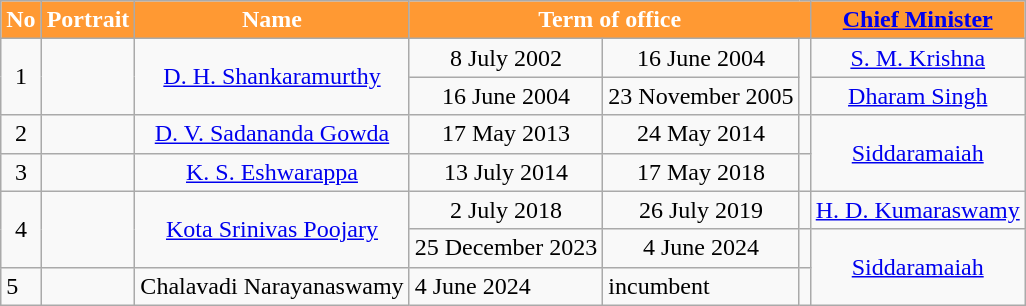<table class="wikitable">
<tr>
<th style="background-color:#FF9933; color:white">No</th>
<th style="background-color:#FF9933; color:white">Portrait</th>
<th style="background-color:#FF9933; color:white">Name</th>
<th colspan="3" style="background-color:#FF9933; color:white">Term of office</th>
<th style="background-color:#FF9933; color:white"><a href='#'>Chief Minister</a></th>
</tr>
<tr style="text-align:center;">
<td rowspan="2">1</td>
<td rowspan="2"></td>
<td rowspan="2"><a href='#'>D. H. Shankaramurthy</a></td>
<td>8 July 2002</td>
<td>16 June 2004</td>
<td rowspan="2"></td>
<td><a href='#'>S. M. Krishna</a></td>
</tr>
<tr style="text-align:center;">
<td>16 June 2004</td>
<td>23 November 2005</td>
<td><a href='#'>Dharam Singh</a></td>
</tr>
<tr style="text-align:center;">
<td>2</td>
<td></td>
<td><a href='#'>D. V. Sadananda Gowda</a></td>
<td>17 May 2013</td>
<td>24 May 2014</td>
<td></td>
<td rowspan="2"><a href='#'>Siddaramaiah</a></td>
</tr>
<tr style="text-align:center;">
<td>3</td>
<td></td>
<td><a href='#'>K. S. Eshwarappa</a></td>
<td>13 July 2014</td>
<td>17 May 2018</td>
<td></td>
</tr>
<tr style="text-align:center;">
<td rowspan="2">4</td>
<td rowspan="2"></td>
<td rowspan="2"><a href='#'>Kota Srinivas Poojary</a></td>
<td>2 July 2018</td>
<td>26 July 2019</td>
<td></td>
<td><a href='#'>H. D. Kumaraswamy</a></td>
</tr>
<tr style="text-align:center;">
<td>25 December 2023</td>
<td>4 June 2024</td>
<td></td>
<td rowspan=2><a href='#'>Siddaramaiah</a></td>
</tr>
<tr>
<td>5</td>
<td></td>
<td>Chalavadi Narayanaswamy</td>
<td>4 June 2024</td>
<td>incumbent</td>
<td></td>
</tr>
</table>
